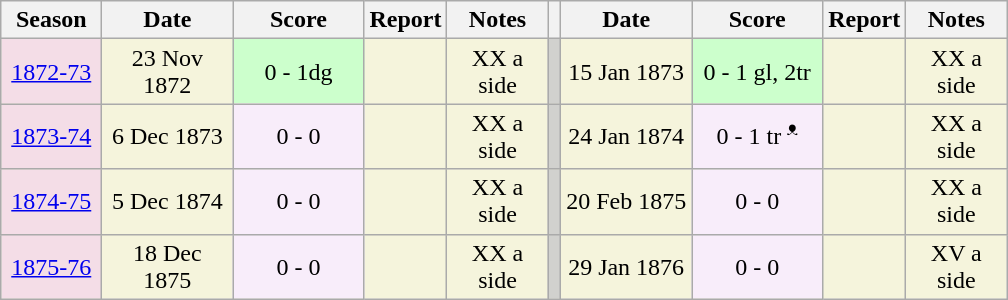<table class="wikitable" style="text-align: center;">
<tr>
<th width="60">Season</th>
<th width="80">Date</th>
<th width="80">Score</th>
<th width="20">Report</th>
<th width="60">Notes</th>
<th width="1"></th>
<th width="80">Date</th>
<th width="80">Score</th>
<th width="20">Report</th>
<th width="60">Notes</th>
</tr>
<tr style="background:#f5f4dc;">
<td style="background:#f4dde7;"><a href='#'>1872-73</a></td>
<td>23 Nov 1872</td>
<td style="text-align:center; background:#cfc;">0 - 1dg</td>
<td></td>
<td>XX a side</td>
<td style="background: #D1D1CE;"></td>
<td>15 Jan 1873</td>
<td style="text-align:center; background:#cfc;">0 - 1 gl, 2tr</td>
<td></td>
<td>XX a side</td>
</tr>
<tr style="background:#f5f4dc;">
<td style="background:#f4dde7;"><a href='#'>1873-74</a></td>
<td>6 Dec 1873</td>
<td style="text-align:center; background:#f8edfa;">0 - 0</td>
<td></td>
<td>XX a side</td>
<td style="background: #D1D1CE;"></td>
<td>24 Jan 1874</td>
<td style="text-align:center; background:#f8edfa;">0 - 1 tr ᵜ</td>
<td></td>
<td>XX a side</td>
</tr>
<tr style="background:#f5f4dc;">
<td style="background:#f4dde7;"><a href='#'>1874-75</a></td>
<td>5 Dec 1874</td>
<td style="text-align:center; background:#f8edfa;">0 - 0</td>
<td></td>
<td>XX a side</td>
<td style="background: #D1D1CE;"></td>
<td>20 Feb 1875</td>
<td style="text-align:center; background:#f8edfa;">0 - 0</td>
<td></td>
<td>XX a side</td>
</tr>
<tr style="background:#f5f4dc;">
<td style="background:#f4dde7;"><a href='#'>1875-76</a></td>
<td>18 Dec 1875</td>
<td style="text-align:center; background:#f8edfa;">0 - 0</td>
<td></td>
<td>XX a side</td>
<td style="background: #D1D1CE;"></td>
<td>29 Jan 1876</td>
<td style="text-align:center; background:#f8edfa;">0 - 0</td>
<td></td>
<td>XV a side</td>
</tr>
</table>
